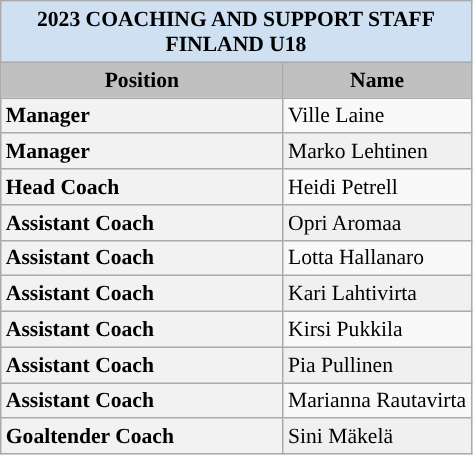<table class="wikitable" style="text-align:left; font-size:90%;">
<tr>
<th style=background:#CEE0F2 colspan=2>2023 COACHING AND SUPPORT STAFF<br>FINLAND U18</th>
</tr>
<tr>
<th width=60% style="background:silver;">Position</th>
<th style="background:silver;">Name</th>
</tr>
<tr>
<th style="text-align:left;">Manager</th>
<td>Ville Laine</td>
</tr>
<tr bgcolor=#f0f0f0>
<th style="text-align:left;">Manager</th>
<td>Marko Lehtinen</td>
</tr>
<tr>
<th style="text-align:left;">Head Coach</th>
<td>Heidi Petrell</td>
</tr>
<tr bgcolor=#f0f0f0>
<th style="text-align:left;">Assistant Coach</th>
<td>Opri Aromaa</td>
</tr>
<tr>
<th style="text-align:left;">Assistant Coach</th>
<td>Lotta Hallanaro</td>
</tr>
<tr bgcolor=#f0f0f0>
<th style="text-align:left;">Assistant Coach</th>
<td>Kari Lahtivirta</td>
</tr>
<tr>
<th style="text-align:left;">Assistant Coach</th>
<td>Kirsi Pukkila</td>
</tr>
<tr bgcolor=#f0f0f0>
<th style="text-align:left;">Assistant Coach</th>
<td>Pia Pullinen</td>
</tr>
<tr>
<th style="text-align:left;">Assistant Coach</th>
<td>Marianna Rautavirta</td>
</tr>
<tr bgcolor=#f0f0f0>
<th style="text-align:left;">Goaltender Coach</th>
<td>Sini Mäkelä</td>
</tr>
</table>
